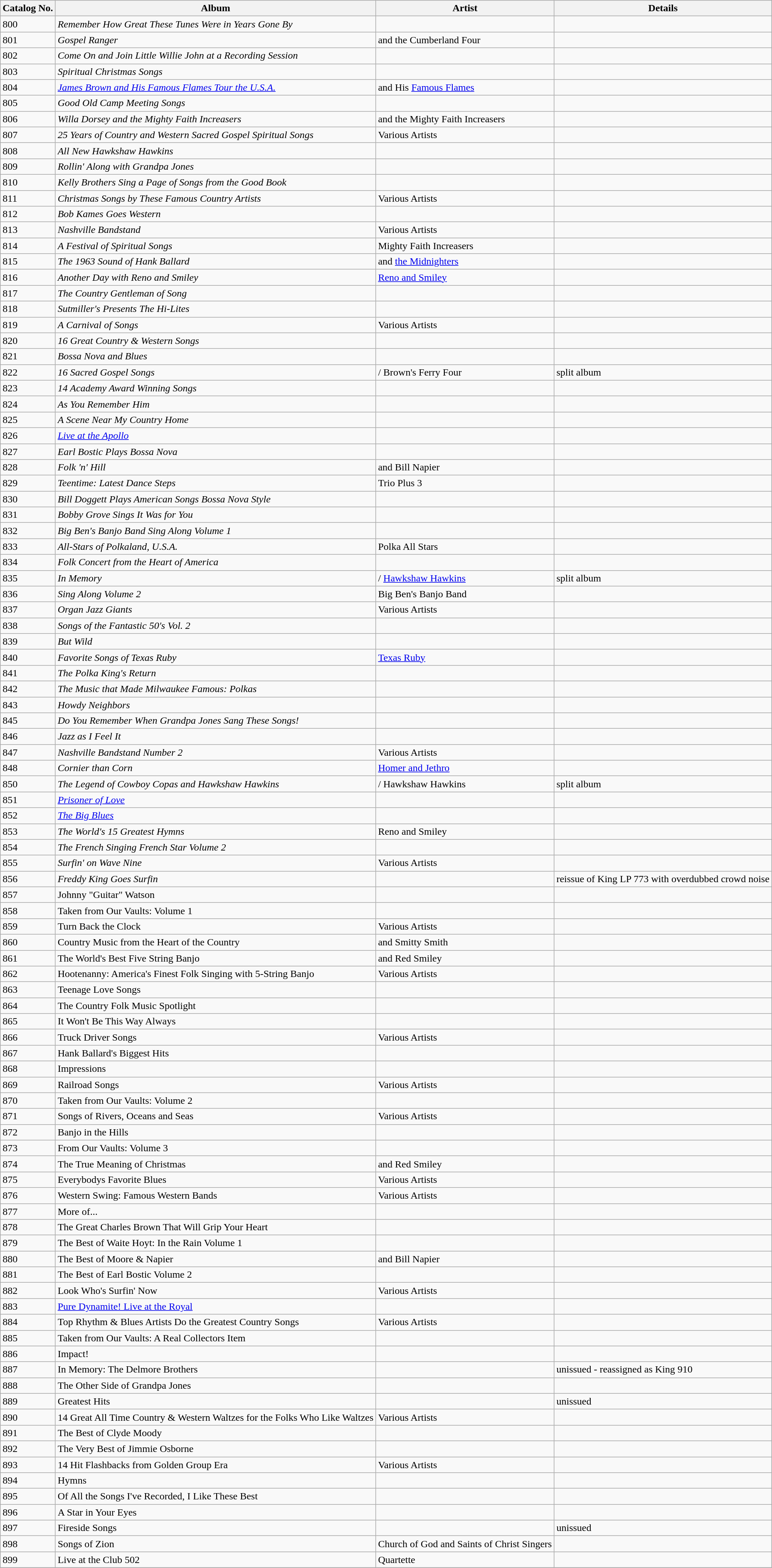<table class="wikitable sortable">
<tr>
<th>Catalog No.</th>
<th>Album</th>
<th>Artist</th>
<th>Details</th>
</tr>
<tr>
<td>800</td>
<td><em>Remember How Great These Tunes Were in Years Gone By</em></td>
<td></td>
<td></td>
</tr>
<tr>
<td>801</td>
<td><em>Gospel Ranger</em></td>
<td> and the Cumberland Four</td>
<td></td>
</tr>
<tr>
<td>802</td>
<td><em>Come On and Join Little Willie John at a Recording Session</em></td>
<td></td>
<td></td>
</tr>
<tr>
<td>803</td>
<td><em>Spiritual Christmas Songs</em></td>
<td></td>
<td></td>
</tr>
<tr>
<td>804</td>
<td><em><a href='#'>James Brown and His Famous Flames Tour the U.S.A.</a></em></td>
<td> and His <a href='#'>Famous Flames</a></td>
<td></td>
</tr>
<tr>
<td>805</td>
<td><em>Good Old Camp Meeting Songs</em></td>
<td></td>
<td></td>
</tr>
<tr>
<td>806</td>
<td><em>Willa Dorsey and the Mighty Faith Increasers</em></td>
<td> and the Mighty Faith Increasers</td>
<td></td>
</tr>
<tr>
<td>807</td>
<td><em>25 Years of Country and Western Sacred Gospel Spiritual Songs</em></td>
<td>Various Artists</td>
<td></td>
</tr>
<tr>
<td>808</td>
<td><em>All New Hawkshaw Hawkins</em></td>
<td></td>
<td></td>
</tr>
<tr>
<td>809</td>
<td><em>Rollin' Along with Grandpa Jones</em></td>
<td></td>
<td></td>
</tr>
<tr>
<td>810</td>
<td><em>Kelly Brothers Sing a Page of Songs from the Good Book</em></td>
<td></td>
<td></td>
</tr>
<tr>
<td>811</td>
<td><em>Christmas Songs by These Famous Country Artists</em></td>
<td>Various Artists</td>
<td></td>
</tr>
<tr>
<td>812</td>
<td><em>Bob Kames Goes Western</em></td>
<td></td>
<td></td>
</tr>
<tr>
<td>813</td>
<td><em>Nashville Bandstand</em></td>
<td>Various Artists</td>
<td></td>
</tr>
<tr>
<td>814</td>
<td><em>A Festival of Spiritual Songs</em></td>
<td>Mighty Faith Increasers</td>
<td></td>
</tr>
<tr>
<td>815</td>
<td><em>The 1963 Sound of Hank Ballard</em></td>
<td> and <a href='#'>the Midnighters</a></td>
<td></td>
</tr>
<tr>
<td>816</td>
<td><em>Another Day with Reno and Smiley</em></td>
<td><a href='#'>Reno and Smiley</a></td>
<td></td>
</tr>
<tr>
<td>817</td>
<td><em>The Country Gentleman of Song</em></td>
<td></td>
<td></td>
</tr>
<tr>
<td>818</td>
<td><em>Sutmiller's Presents The Hi-Lites</em></td>
<td></td>
<td></td>
</tr>
<tr>
<td>819</td>
<td><em>A Carnival of Songs</em></td>
<td>Various Artists</td>
<td></td>
</tr>
<tr>
<td>820</td>
<td><em>16 Great Country & Western Songs</em></td>
<td></td>
<td></td>
</tr>
<tr>
<td>821</td>
<td><em>Bossa Nova and Blues</em></td>
<td></td>
<td></td>
</tr>
<tr>
<td>822</td>
<td><em>16 Sacred Gospel Songs</em></td>
<td> / Brown's Ferry Four</td>
<td>split album</td>
</tr>
<tr>
<td>823</td>
<td><em>14 Academy Award Winning Songs</em></td>
<td></td>
<td></td>
</tr>
<tr>
<td>824</td>
<td><em>As You Remember Him</em></td>
<td></td>
<td></td>
</tr>
<tr>
<td>825</td>
<td><em>A Scene Near My Country Home</em></td>
<td></td>
<td></td>
</tr>
<tr>
<td>826</td>
<td><em><a href='#'>Live at the Apollo</a></em></td>
<td></td>
<td></td>
</tr>
<tr>
<td>827</td>
<td><em>Earl Bostic Plays Bossa Nova</em></td>
<td></td>
<td></td>
</tr>
<tr>
<td>828</td>
<td><em>Folk 'n' Hill</em></td>
<td> and Bill Napier</td>
<td></td>
</tr>
<tr>
<td>829</td>
<td><em>Teentime: Latest Dance Steps</em></td>
<td> Trio Plus 3</td>
<td></td>
</tr>
<tr>
<td>830</td>
<td><em>Bill Doggett Plays American Songs Bossa Nova Style</em></td>
<td></td>
<td></td>
</tr>
<tr>
<td>831</td>
<td><em>Bobby Grove Sings It Was for You</em></td>
<td></td>
<td></td>
</tr>
<tr>
<td>832</td>
<td><em>Big Ben's Banjo Band Sing Along Volume 1</em></td>
<td></td>
<td></td>
</tr>
<tr>
<td>833</td>
<td><em>All-Stars of Polkaland, U.S.A.</em></td>
<td>Polka All Stars</td>
<td></td>
</tr>
<tr>
<td>834</td>
<td><em>Folk Concert from the Heart of America</em></td>
<td></td>
<td></td>
</tr>
<tr>
<td>835</td>
<td><em>In Memory</em></td>
<td> / <a href='#'>Hawkshaw Hawkins</a></td>
<td>split album</td>
</tr>
<tr>
<td>836</td>
<td><em>Sing Along Volume 2</em></td>
<td>Big Ben's Banjo Band</td>
<td></td>
</tr>
<tr>
<td>837</td>
<td><em>Organ Jazz Giants</em></td>
<td>Various Artists</td>
<td></td>
</tr>
<tr>
<td>838</td>
<td><em>Songs of the Fantastic 50's Vol. 2</em></td>
<td></td>
<td></td>
</tr>
<tr>
<td>839</td>
<td><em>But Wild</em></td>
<td></td>
<td></td>
</tr>
<tr>
<td>840</td>
<td><em>Favorite Songs of Texas Ruby</em></td>
<td><a href='#'>Texas Ruby</a></td>
<td></td>
</tr>
<tr>
<td>841</td>
<td><em>The Polka King's Return</em></td>
<td></td>
<td></td>
</tr>
<tr>
<td>842</td>
<td><em>The Music that Made Milwaukee Famous: Polkas</em></td>
<td></td>
<td></td>
</tr>
<tr>
<td>843</td>
<td><em>Howdy Neighbors</em></td>
<td></td>
<td></td>
</tr>
<tr>
<td>845</td>
<td><em>Do You Remember When Grandpa Jones Sang These Songs!</em></td>
<td></td>
<td></td>
</tr>
<tr>
<td>846</td>
<td><em>Jazz as I Feel It</em></td>
<td></td>
<td></td>
</tr>
<tr>
<td>847</td>
<td><em>Nashville Bandstand Number 2</em></td>
<td>Various Artists</td>
<td></td>
</tr>
<tr>
<td>848</td>
<td><em>Cornier than Corn</em></td>
<td><a href='#'>Homer and Jethro</a></td>
<td></td>
</tr>
<tr>
<td>850</td>
<td><em>The Legend of Cowboy Copas and Hawkshaw Hawkins</em></td>
<td> / Hawkshaw Hawkins</td>
<td>split album</td>
</tr>
<tr>
<td>851</td>
<td><em><a href='#'>Prisoner of Love</a></em></td>
<td></td>
<td></td>
</tr>
<tr>
<td>852</td>
<td><em><a href='#'>The Big Blues</a></em></td>
<td></td>
<td></td>
</tr>
<tr>
<td>853</td>
<td><em>The World's 15 Greatest Hymns</em></td>
<td>Reno and Smiley</td>
<td></td>
</tr>
<tr>
<td>854</td>
<td><em>The French Singing French Star Volume 2</em></td>
<td></td>
<td></td>
</tr>
<tr>
<td>855</td>
<td><em>Surfin' on Wave Nine</em></td>
<td>Various Artists</td>
<td></td>
</tr>
<tr>
<td>856</td>
<td><em>Freddy King Goes Surfin<strong></td>
<td></td>
<td>reissue of King LP 773 with overdubbed crowd noise</td>
</tr>
<tr>
<td>857</td>
<td></em>Johnny "Guitar" Watson<em></td>
<td></td>
</tr>
<tr>
<td>858</td>
<td></em>Taken from Our Vaults: Volume 1<em></td>
<td></td>
<td></td>
</tr>
<tr>
<td>859</td>
<td></em>Turn Back the Clock<em></td>
<td>Various Artists</td>
<td></td>
</tr>
<tr>
<td>860</td>
<td></em>Country Music from the Heart of the Country<em></td>
<td> and Smitty Smith</td>
<td></td>
</tr>
<tr>
<td>861</td>
<td></em>The World's Best Five String Banjo<em></td>
<td> and Red Smiley</td>
<td></td>
</tr>
<tr>
<td>862</td>
<td></em>Hootenanny: America's Finest Folk Singing with 5-String Banjo<em></td>
<td>Various Artists</td>
<td></td>
</tr>
<tr>
<td>863</td>
<td></em>Teenage Love Songs<em></td>
<td></td>
<td></td>
</tr>
<tr>
<td>864</td>
<td></em>The Country Folk Music Spotlight<em></td>
<td></td>
<td></td>
</tr>
<tr>
<td>865</td>
<td></em>It Won't Be This Way Always<em></td>
<td></td>
<td></td>
</tr>
<tr>
<td>866</td>
<td></em>Truck Driver Songs<em></td>
<td>Various Artists</td>
<td></td>
</tr>
<tr>
<td>867</td>
<td></em>Hank Ballard's Biggest Hits<em></td>
<td></td>
<td></td>
</tr>
<tr>
<td>868</td>
<td></em>Impressions<em></td>
<td></td>
<td></td>
</tr>
<tr>
<td>869</td>
<td></em>Railroad Songs<em></td>
<td>Various Artists</td>
<td></td>
</tr>
<tr>
<td>870</td>
<td></em>Taken from Our Vaults: Volume 2<em></td>
<td></td>
<td></td>
</tr>
<tr>
<td>871</td>
<td></em>Songs of Rivers, Oceans and Seas<em></td>
<td>Various Artists</td>
<td></td>
</tr>
<tr>
<td>872</td>
<td></em>Banjo in the Hills<em></td>
<td></td>
<td></td>
</tr>
<tr>
<td>873</td>
<td></em>From Our Vaults: Volume 3<em></td>
<td></td>
<td></td>
</tr>
<tr>
<td>874</td>
<td></em>The True Meaning of Christmas<em></td>
<td> and Red Smiley</td>
<td></td>
</tr>
<tr>
<td>875</td>
<td></em>Everybodys Favorite Blues<em></td>
<td>Various Artists</td>
<td></td>
</tr>
<tr>
<td>876</td>
<td></em>Western Swing: Famous Western Bands<em></td>
<td>Various Artists</td>
<td></td>
</tr>
<tr>
<td>877</td>
<td></em>More of...<em></td>
<td></td>
<td></td>
</tr>
<tr>
<td>878</td>
<td></em>The Great Charles Brown That Will Grip Your Heart<em></td>
<td></td>
<td></td>
</tr>
<tr>
<td>879</td>
<td></em>The Best of Waite Hoyt: In the Rain Volume 1<em></td>
<td></td>
<td></td>
</tr>
<tr>
<td>880</td>
<td></em>The Best of Moore & Napier<em></td>
<td> and Bill Napier</td>
<td></td>
</tr>
<tr>
<td>881</td>
<td></em>The Best of Earl Bostic Volume 2<em></td>
<td></td>
<td></td>
</tr>
<tr>
<td>882</td>
<td></em>Look Who's Surfin' Now<em></td>
<td>Various Artists</td>
<td></td>
</tr>
<tr>
<td>883</td>
<td></em><a href='#'>Pure Dynamite! Live at the Royal</a><em></td>
<td></td>
<td></td>
</tr>
<tr>
<td>884</td>
<td></em>Top Rhythm & Blues Artists Do the Greatest Country Songs<em></td>
<td>Various Artists</td>
<td></td>
</tr>
<tr>
<td>885</td>
<td></em>Taken from Our Vaults: A Real Collectors Item<em></td>
<td></td>
<td></td>
</tr>
<tr>
<td>886</td>
<td></em>Impact!<em></td>
<td></td>
<td></td>
</tr>
<tr>
<td>887</td>
<td></em>In Memory: The Delmore Brothers<em></td>
<td></td>
<td>unissued - reassigned as King 910</td>
</tr>
<tr>
<td>888</td>
<td></em>The Other Side of Grandpa Jones<em></td>
<td></td>
<td></td>
</tr>
<tr>
<td>889</td>
<td></em>Greatest Hits<em></td>
<td></td>
<td>unissued</td>
</tr>
<tr>
<td>890</td>
<td></em>14 Great All Time Country & Western Waltzes for the Folks Who Like Waltzes<em></td>
<td>Various Artists</td>
<td></td>
</tr>
<tr>
<td>891</td>
<td></em>The Best of Clyde Moody<em></td>
<td></td>
<td></td>
</tr>
<tr>
<td>892</td>
<td></em>The Very Best of Jimmie Osborne<em></td>
<td></td>
<td></td>
</tr>
<tr>
<td>893</td>
<td></em>14 Hit Flashbacks from Golden Group Era<em></td>
<td>Various Artists</td>
<td></td>
</tr>
<tr>
<td>894</td>
<td></em>Hymns<em></td>
<td></td>
<td></td>
</tr>
<tr>
<td>895</td>
<td></em>Of All the Songs I've Recorded, I Like These Best<em></td>
<td></td>
<td></td>
</tr>
<tr>
<td>896</td>
<td></em>A Star in Your Eyes<em></td>
<td></td>
<td></td>
</tr>
<tr>
<td>897</td>
<td></em>Fireside Songs<em></td>
<td></td>
<td>unissued</td>
</tr>
<tr>
<td>898</td>
<td></em>Songs of Zion<em></td>
<td>Church of God and Saints of Christ Singers</td>
<td></td>
</tr>
<tr>
<td>899</td>
<td></em>Live at the Club 502<em></td>
<td> Quartette</td>
<td></td>
</tr>
<tr>
</tr>
</table>
